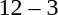<table style="text-align:center">
<tr>
<th width=200></th>
<th width=100></th>
<th width=200></th>
</tr>
<tr>
<td align=right><strong></strong></td>
<td>12 – 3</td>
<td align=left></td>
</tr>
</table>
